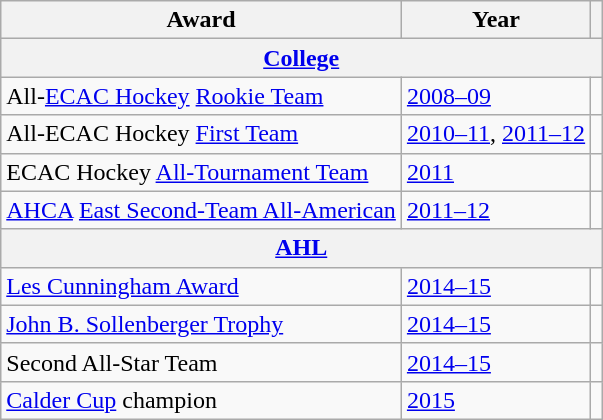<table class="wikitable">
<tr>
<th>Award</th>
<th>Year</th>
<th></th>
</tr>
<tr>
<th colspan="3"><a href='#'>College</a></th>
</tr>
<tr>
<td>All-<a href='#'>ECAC Hockey</a> <a href='#'>Rookie Team</a></td>
<td><a href='#'>2008–09</a></td>
<td></td>
</tr>
<tr>
<td>All-ECAC Hockey <a href='#'>First Team</a></td>
<td><a href='#'>2010–11</a>, <a href='#'>2011–12</a></td>
<td></td>
</tr>
<tr>
<td>ECAC Hockey <a href='#'>All-Tournament Team</a></td>
<td><a href='#'>2011</a></td>
<td></td>
</tr>
<tr>
<td><a href='#'>AHCA</a> <a href='#'>East Second-Team All-American</a></td>
<td><a href='#'>2011–12</a></td>
<td></td>
</tr>
<tr>
<th colspan="3"><a href='#'>AHL</a></th>
</tr>
<tr>
<td><a href='#'>Les Cunningham Award</a></td>
<td><a href='#'>2014–15</a></td>
<td></td>
</tr>
<tr>
<td><a href='#'>John B. Sollenberger Trophy</a></td>
<td><a href='#'>2014–15</a></td>
<td></td>
</tr>
<tr>
<td>Second All-Star Team</td>
<td><a href='#'>2014–15</a></td>
<td></td>
</tr>
<tr>
<td><a href='#'>Calder Cup</a> champion</td>
<td><a href='#'>2015</a></td>
<td></td>
</tr>
</table>
